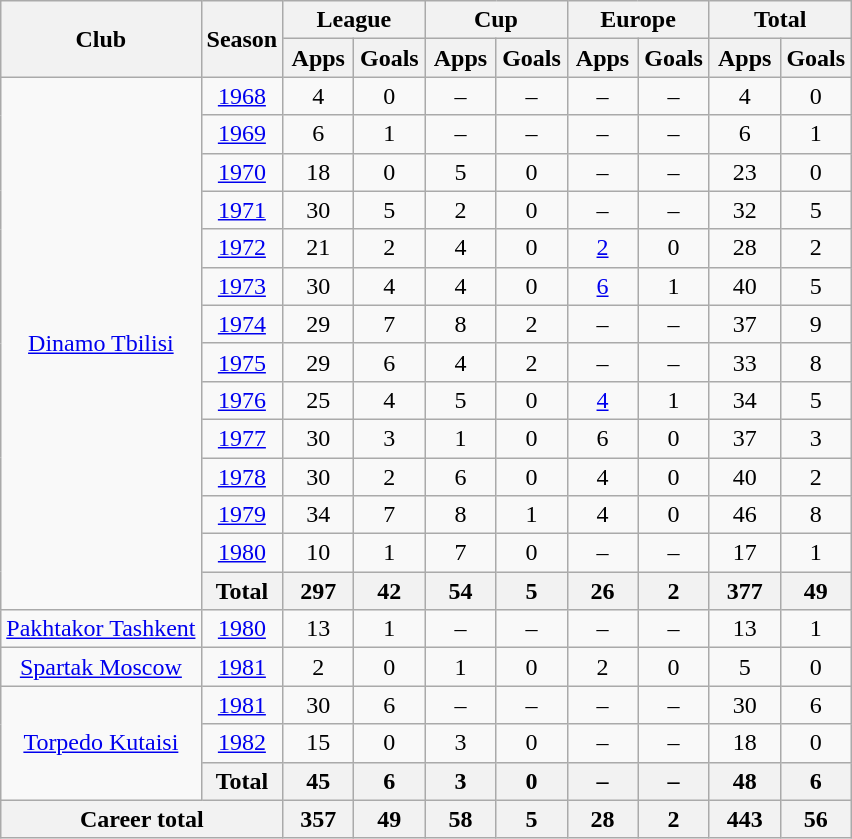<table class="wikitable" style="text-align:center">
<tr>
<th rowspan="2">Club</th>
<th rowspan="2">Season</th>
<th colspan="2">League</th>
<th colspan="2">Cup</th>
<th colspan="2">Europe</th>
<th colspan="2">Total</th>
</tr>
<tr>
<th width="40">Apps</th>
<th width="40">Goals</th>
<th width="40">Apps</th>
<th width="40">Goals</th>
<th width="40">Apps</th>
<th width="40">Goals</th>
<th width="40">Apps</th>
<th width="40">Goals</th>
</tr>
<tr>
<td rowspan="14"><a href='#'>Dinamo Tbilisi</a></td>
<td><a href='#'>1968</a></td>
<td>4</td>
<td>0</td>
<td>–</td>
<td>–</td>
<td>–</td>
<td>–</td>
<td>4</td>
<td>0</td>
</tr>
<tr>
<td><a href='#'>1969</a></td>
<td>6</td>
<td>1</td>
<td>–</td>
<td>–</td>
<td>–</td>
<td>–</td>
<td>6</td>
<td>1</td>
</tr>
<tr>
<td><a href='#'>1970</a></td>
<td>18</td>
<td>0</td>
<td>5</td>
<td>0</td>
<td>–</td>
<td>–</td>
<td>23</td>
<td>0</td>
</tr>
<tr>
<td><a href='#'>1971</a></td>
<td>30</td>
<td>5</td>
<td>2</td>
<td>0</td>
<td>–</td>
<td>–</td>
<td>32</td>
<td>5</td>
</tr>
<tr>
<td><a href='#'>1972</a></td>
<td>21</td>
<td>2</td>
<td>4</td>
<td>0</td>
<td><a href='#'>2</a></td>
<td>0</td>
<td>28</td>
<td>2</td>
</tr>
<tr>
<td><a href='#'>1973</a></td>
<td>30</td>
<td>4</td>
<td>4</td>
<td>0</td>
<td><a href='#'>6</a></td>
<td>1</td>
<td>40</td>
<td>5</td>
</tr>
<tr>
<td><a href='#'>1974</a></td>
<td>29</td>
<td>7</td>
<td>8</td>
<td>2</td>
<td>–</td>
<td>–</td>
<td>37</td>
<td>9</td>
</tr>
<tr>
<td><a href='#'>1975</a></td>
<td>29</td>
<td>6</td>
<td>4</td>
<td>2</td>
<td>–</td>
<td>–</td>
<td>33</td>
<td>8</td>
</tr>
<tr>
<td><a href='#'>1976</a></td>
<td>25</td>
<td>4</td>
<td>5</td>
<td>0</td>
<td><a href='#'>4</a></td>
<td>1</td>
<td>34</td>
<td>5</td>
</tr>
<tr>
<td><a href='#'>1977</a></td>
<td>30</td>
<td>3</td>
<td>1</td>
<td>0</td>
<td>6</td>
<td>0</td>
<td>37</td>
<td>3</td>
</tr>
<tr>
<td><a href='#'>1978</a></td>
<td>30</td>
<td>2</td>
<td>6</td>
<td>0</td>
<td>4</td>
<td>0</td>
<td>40</td>
<td>2</td>
</tr>
<tr>
<td><a href='#'>1979</a></td>
<td>34</td>
<td>7</td>
<td>8</td>
<td>1</td>
<td>4</td>
<td>0</td>
<td>46</td>
<td>8</td>
</tr>
<tr>
<td><a href='#'>1980</a></td>
<td>10</td>
<td>1</td>
<td>7</td>
<td>0</td>
<td>–</td>
<td>–</td>
<td>17</td>
<td>1</td>
</tr>
<tr>
<th>Total</th>
<th>297</th>
<th>42</th>
<th>54</th>
<th>5</th>
<th>26</th>
<th>2</th>
<th>377</th>
<th>49</th>
</tr>
<tr>
<td><a href='#'>Pakhtakor Tashkent</a></td>
<td><a href='#'>1980</a></td>
<td>13</td>
<td>1</td>
<td>–</td>
<td>–</td>
<td>–</td>
<td>–</td>
<td>13</td>
<td>1</td>
</tr>
<tr>
<td><a href='#'>Spartak Moscow</a></td>
<td><a href='#'>1981</a></td>
<td>2</td>
<td>0</td>
<td>1</td>
<td>0</td>
<td>2</td>
<td>0</td>
<td>5</td>
<td>0</td>
</tr>
<tr>
<td rowspan="3"><a href='#'>Torpedo Kutaisi</a></td>
<td><a href='#'>1981</a></td>
<td>30</td>
<td>6</td>
<td>–</td>
<td>–</td>
<td>–</td>
<td>–</td>
<td>30</td>
<td>6</td>
</tr>
<tr>
<td><a href='#'>1982</a></td>
<td>15</td>
<td>0</td>
<td>3</td>
<td>0</td>
<td>–</td>
<td>–</td>
<td>18</td>
<td>0</td>
</tr>
<tr>
<th>Total</th>
<th>45</th>
<th>6</th>
<th>3</th>
<th>0</th>
<th>–</th>
<th>–</th>
<th>48</th>
<th>6</th>
</tr>
<tr>
<th colspan="2">Career total</th>
<th>357</th>
<th>49</th>
<th>58</th>
<th>5</th>
<th>28</th>
<th>2</th>
<th>443</th>
<th>56</th>
</tr>
</table>
